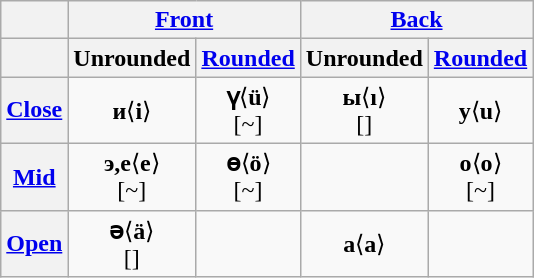<table class="wikitable" style="text-align:center;">
<tr>
<th></th>
<th colspan="2"><a href='#'>Front</a></th>
<th colspan="2"><a href='#'>Back</a></th>
</tr>
<tr>
<th></th>
<th>Unrounded</th>
<th><a href='#'>Rounded</a></th>
<th>Unrounded</th>
<th><a href='#'>Rounded</a></th>
</tr>
<tr>
<th><a href='#'>Close</a></th>
<td><strong>и</strong>⟨<strong>i</strong>⟩<br></td>
<td><strong>ү</strong>⟨<strong>ü</strong>⟩<br>[~]</td>
<td><strong>ы</strong>⟨<strong>ı</strong>⟩<br>[]</td>
<td><strong>у</strong>⟨<strong>u</strong>⟩<br></td>
</tr>
<tr>
<th><a href='#'>Mid</a></th>
<td><strong>э,е</strong>⟨<strong>e</strong>⟩<br>[~]</td>
<td><strong>ө</strong>⟨<strong>ö</strong>⟩<br>[~]</td>
<td></td>
<td><strong>о</strong>⟨<strong>o</strong>⟩<br>[~]</td>
</tr>
<tr>
<th><a href='#'>Open</a></th>
<td><strong>ә</strong>⟨<strong>ä</strong>⟩<br>[]</td>
<td></td>
<td><strong>а</strong>⟨<strong>a</strong>⟩<br></td>
<td></td>
</tr>
</table>
